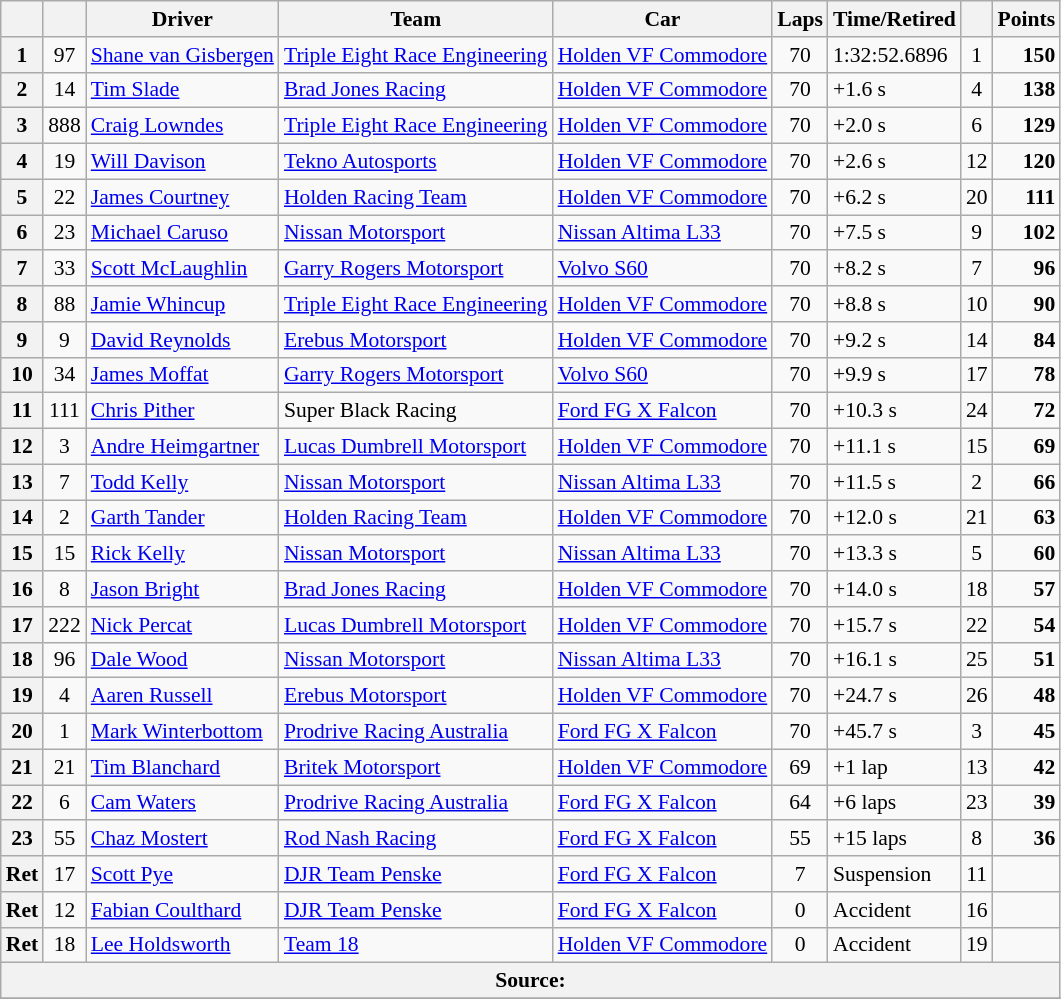<table class="wikitable" style="font-size: 90%">
<tr>
<th></th>
<th></th>
<th>Driver</th>
<th>Team</th>
<th>Car</th>
<th>Laps</th>
<th>Time/Retired</th>
<th></th>
<th>Points</th>
</tr>
<tr>
<th>1</th>
<td align="center">97</td>
<td> <a href='#'>Shane van Gisbergen</a></td>
<td><a href='#'>Triple Eight Race Engineering</a></td>
<td><a href='#'>Holden VF Commodore</a></td>
<td align="center">70</td>
<td>1:32:52.6896</td>
<td align="center">1</td>
<td align="right"><strong>150</strong></td>
</tr>
<tr>
<th>2</th>
<td align="center">14</td>
<td> <a href='#'>Tim Slade</a></td>
<td><a href='#'>Brad Jones Racing</a></td>
<td><a href='#'>Holden VF Commodore</a></td>
<td align="center">70</td>
<td>+1.6 s</td>
<td align="center">4</td>
<td align="right"><strong>138</strong></td>
</tr>
<tr>
<th>3</th>
<td align="center">888</td>
<td> <a href='#'>Craig Lowndes</a></td>
<td><a href='#'>Triple Eight Race Engineering</a></td>
<td><a href='#'>Holden VF Commodore</a></td>
<td align="center">70</td>
<td>+2.0 s</td>
<td align="center">6</td>
<td align="right"><strong>129</strong></td>
</tr>
<tr>
<th>4</th>
<td align="center">19</td>
<td> <a href='#'>Will Davison</a></td>
<td><a href='#'>Tekno Autosports</a></td>
<td><a href='#'>Holden VF Commodore</a></td>
<td align="center">70</td>
<td>+2.6 s</td>
<td align="center">12</td>
<td align="right"><strong>120</strong></td>
</tr>
<tr>
<th>5</th>
<td align="center">22</td>
<td> <a href='#'>James Courtney</a></td>
<td><a href='#'>Holden Racing Team</a></td>
<td><a href='#'>Holden VF Commodore</a></td>
<td align="center">70</td>
<td>+6.2 s</td>
<td align="center">20</td>
<td align="right"><strong>111</strong></td>
</tr>
<tr>
<th>6</th>
<td align="center">23</td>
<td> <a href='#'>Michael Caruso</a></td>
<td><a href='#'>Nissan Motorsport</a></td>
<td><a href='#'>Nissan Altima L33</a></td>
<td align="center">70</td>
<td>+7.5 s</td>
<td align="center">9</td>
<td align="right"><strong>102</strong></td>
</tr>
<tr>
<th>7</th>
<td align="center">33</td>
<td> <a href='#'>Scott McLaughlin</a></td>
<td><a href='#'>Garry Rogers Motorsport</a></td>
<td><a href='#'>Volvo S60</a></td>
<td align="center">70</td>
<td>+8.2 s</td>
<td align="center">7</td>
<td align="right"><strong>96</strong></td>
</tr>
<tr>
<th>8</th>
<td align="center">88</td>
<td> <a href='#'>Jamie Whincup</a></td>
<td><a href='#'>Triple Eight Race Engineering</a></td>
<td><a href='#'>Holden VF Commodore</a></td>
<td align="center">70</td>
<td>+8.8 s</td>
<td align="center">10</td>
<td align="right"><strong>90</strong></td>
</tr>
<tr>
<th>9</th>
<td align="center">9</td>
<td> <a href='#'>David Reynolds</a></td>
<td><a href='#'>Erebus Motorsport</a></td>
<td><a href='#'>Holden VF Commodore</a></td>
<td align="center">70</td>
<td>+9.2 s</td>
<td align="center">14</td>
<td align="right"><strong>84</strong></td>
</tr>
<tr>
<th>10</th>
<td align="center">34</td>
<td> <a href='#'>James Moffat</a></td>
<td><a href='#'>Garry Rogers Motorsport</a></td>
<td><a href='#'>Volvo S60</a></td>
<td align="center">70</td>
<td>+9.9 s</td>
<td align="center">17</td>
<td align="right"><strong>78</strong></td>
</tr>
<tr>
<th>11</th>
<td align="center">111</td>
<td> <a href='#'>Chris Pither</a></td>
<td>Super Black Racing</td>
<td><a href='#'>Ford FG X Falcon</a></td>
<td align="center">70</td>
<td>+10.3 s</td>
<td align="center">24</td>
<td align="right"><strong>72</strong></td>
</tr>
<tr>
<th>12</th>
<td align="center">3</td>
<td> <a href='#'>Andre Heimgartner</a></td>
<td><a href='#'>Lucas Dumbrell Motorsport</a></td>
<td><a href='#'>Holden VF Commodore</a></td>
<td align="center">70</td>
<td>+11.1 s</td>
<td align="center">15</td>
<td align="right"><strong>69</strong></td>
</tr>
<tr>
<th>13</th>
<td align="center">7</td>
<td> <a href='#'>Todd Kelly</a></td>
<td><a href='#'>Nissan Motorsport</a></td>
<td><a href='#'>Nissan Altima L33</a></td>
<td align="center">70</td>
<td>+11.5 s</td>
<td align="center">2</td>
<td align="right"><strong>66</strong></td>
</tr>
<tr>
<th>14</th>
<td align="center">2</td>
<td> <a href='#'>Garth Tander</a></td>
<td><a href='#'>Holden Racing Team</a></td>
<td><a href='#'>Holden VF Commodore</a></td>
<td align="center">70</td>
<td>+12.0 s</td>
<td align="center">21</td>
<td align="right"><strong>63</strong></td>
</tr>
<tr>
<th>15</th>
<td align="center">15</td>
<td> <a href='#'>Rick Kelly</a></td>
<td><a href='#'>Nissan Motorsport</a></td>
<td><a href='#'>Nissan Altima L33</a></td>
<td align="center">70</td>
<td>+13.3 s</td>
<td align="center">5</td>
<td align="right"><strong>60</strong></td>
</tr>
<tr>
<th>16</th>
<td align="center">8</td>
<td> <a href='#'>Jason Bright</a></td>
<td><a href='#'>Brad Jones Racing</a></td>
<td><a href='#'>Holden VF Commodore</a></td>
<td align="center">70</td>
<td>+14.0 s</td>
<td align="center">18</td>
<td align="right"><strong>57</strong></td>
</tr>
<tr>
<th>17</th>
<td align="center">222</td>
<td> <a href='#'>Nick Percat</a></td>
<td><a href='#'>Lucas Dumbrell Motorsport</a></td>
<td><a href='#'>Holden VF Commodore</a></td>
<td align="center">70</td>
<td>+15.7 s</td>
<td align="center">22</td>
<td align="right"><strong>54</strong></td>
</tr>
<tr>
<th>18</th>
<td align="center">96</td>
<td> <a href='#'>Dale Wood</a></td>
<td><a href='#'>Nissan Motorsport</a></td>
<td><a href='#'>Nissan Altima L33</a></td>
<td align="center">70</td>
<td>+16.1 s</td>
<td align="center">25</td>
<td align="right"><strong>51</strong></td>
</tr>
<tr>
<th>19</th>
<td align="center">4</td>
<td> <a href='#'>Aaren Russell</a></td>
<td><a href='#'>Erebus Motorsport</a></td>
<td><a href='#'>Holden VF Commodore</a></td>
<td align="center">70</td>
<td>+24.7 s</td>
<td align="center">26</td>
<td align="right"><strong>48</strong></td>
</tr>
<tr>
<th>20</th>
<td align="center">1</td>
<td> <a href='#'>Mark Winterbottom</a></td>
<td><a href='#'>Prodrive Racing Australia</a></td>
<td><a href='#'>Ford FG X Falcon</a></td>
<td align="center">70</td>
<td>+45.7 s</td>
<td align="center">3</td>
<td align="right"><strong>45</strong></td>
</tr>
<tr>
<th>21</th>
<td align="center">21</td>
<td> <a href='#'>Tim Blanchard</a></td>
<td><a href='#'>Britek Motorsport</a></td>
<td><a href='#'>Holden VF Commodore</a></td>
<td align="center">69</td>
<td>+1 lap</td>
<td align="center">13</td>
<td align="right"><strong>42</strong></td>
</tr>
<tr>
<th>22</th>
<td align="center">6</td>
<td> <a href='#'>Cam Waters</a></td>
<td><a href='#'>Prodrive Racing Australia</a></td>
<td><a href='#'>Ford FG X Falcon</a></td>
<td align="center">64</td>
<td>+6 laps</td>
<td align="center">23</td>
<td align="right"><strong>39</strong></td>
</tr>
<tr>
<th>23</th>
<td align="center">55</td>
<td> <a href='#'>Chaz Mostert</a></td>
<td><a href='#'>Rod Nash Racing</a></td>
<td><a href='#'>Ford FG X Falcon</a></td>
<td align="center">55</td>
<td>+15 laps</td>
<td align="center">8</td>
<td align="right"><strong>36</strong></td>
</tr>
<tr>
<th>Ret</th>
<td align="center">17</td>
<td> <a href='#'>Scott Pye</a></td>
<td><a href='#'>DJR Team Penske</a></td>
<td><a href='#'>Ford FG X Falcon</a></td>
<td align="center">7</td>
<td>Suspension</td>
<td align="center">11</td>
<td></td>
</tr>
<tr>
<th>Ret</th>
<td align="center">12</td>
<td> <a href='#'>Fabian Coulthard</a></td>
<td><a href='#'>DJR Team Penske</a></td>
<td><a href='#'>Ford FG X Falcon</a></td>
<td align="center">0</td>
<td>Accident</td>
<td align="center">16</td>
<td></td>
</tr>
<tr>
<th>Ret</th>
<td align="center">18</td>
<td> <a href='#'>Lee Holdsworth</a></td>
<td><a href='#'>Team 18</a></td>
<td><a href='#'>Holden VF Commodore</a></td>
<td align="center">0</td>
<td>Accident</td>
<td align="center">19</td>
<td></td>
</tr>
<tr>
<th colspan="9">Source:</th>
</tr>
<tr>
</tr>
</table>
